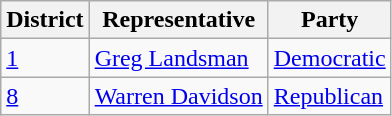<table class="wikitable">
<tr>
<th>District</th>
<th>Representative</th>
<th>Party</th>
</tr>
<tr>
<td><a href='#'>1</a></td>
<td><a href='#'>Greg Landsman</a></td>
<td><a href='#'>Democratic</a></td>
</tr>
<tr>
<td><a href='#'>8</a></td>
<td><a href='#'>Warren Davidson</a></td>
<td><a href='#'>Republican</a></td>
</tr>
</table>
